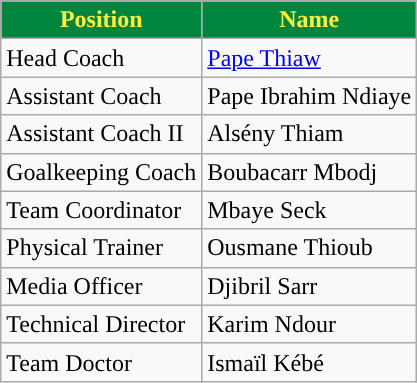<table class="wikitable">
<tr>
<th style="background:#00853F; color:#FDEF42; ">Position</th>
<th style="background:#00853F; color:#FDEF42; ">Name</th>
</tr>
<tr>
<td>Head Coach</td>
<td> <a href='#'>Pape Thiaw</a></td>
</tr>
<tr>
<td>Assistant Coach</td>
<td> Pape Ibrahim Ndiaye</td>
</tr>
<tr>
<td>Assistant Coach II</td>
<td> Alsény Thiam</td>
</tr>
<tr>
<td>Goalkeeping Coach</td>
<td> Boubacarr Mbodj</td>
</tr>
<tr>
<td>Team Coordinator</td>
<td> Mbaye Seck</td>
</tr>
<tr>
<td>Physical Trainer</td>
<td> Ousmane Thioub</td>
</tr>
<tr>
<td>Media Officer</td>
<td> Djibril Sarr</td>
</tr>
<tr>
<td>Technical Director</td>
<td> Karim Ndour</td>
</tr>
<tr>
<td>Team Doctor</td>
<td> Ismaïl Kébé</td>
</tr>
</table>
